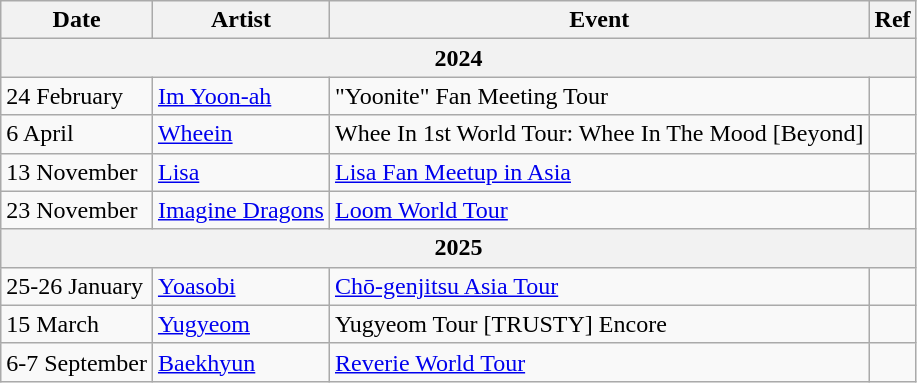<table class="wikitable">
<tr>
<th><strong>Date</strong></th>
<th><strong>Artist</strong></th>
<th><strong>Event</strong></th>
<th>Ref</th>
</tr>
<tr>
<th colspan="4">2024</th>
</tr>
<tr>
<td>24 February</td>
<td><a href='#'>Im Yoon-ah</a></td>
<td>"Yoonite" Fan Meeting Tour</td>
<td></td>
</tr>
<tr>
<td>6 April</td>
<td><a href='#'>Wheein</a></td>
<td>Whee In 1st World Tour: Whee In The Mood [Beyond]</td>
<td></td>
</tr>
<tr>
<td>13 November</td>
<td><a href='#'>Lisa</a></td>
<td><a href='#'>Lisa Fan Meetup in Asia</a></td>
<td></td>
</tr>
<tr>
<td>23 November</td>
<td><a href='#'>Imagine Dragons</a></td>
<td><a href='#'>Loom World Tour</a></td>
<td></td>
</tr>
<tr>
<th colspan="4">2025</th>
</tr>
<tr>
<td>25-26 January</td>
<td><a href='#'>Yoasobi</a></td>
<td><a href='#'>Chō-genjitsu Asia Tour</a></td>
<td></td>
</tr>
<tr>
<td>15 March</td>
<td><a href='#'>Yugyeom</a></td>
<td>Yugyeom Tour [TRUSTY] Encore</td>
<td></td>
</tr>
<tr>
<td>6-7 September</td>
<td><a href='#'>Baekhyun</a></td>
<td><a href='#'>Reverie World Tour</a></td>
<td></td>
</tr>
</table>
